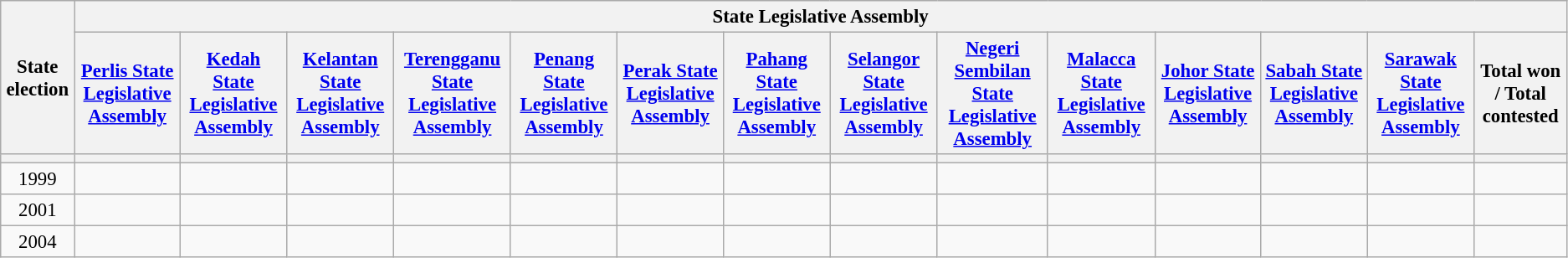<table class="wikitable sortable" style="text-align:center; font-size:95%;">
<tr>
<th rowspan=2>State election</th>
<th colspan=14>State Legislative Assembly</th>
</tr>
<tr>
<th><a href='#'>Perlis State Legislative Assembly</a></th>
<th><a href='#'>Kedah State Legislative Assembly</a></th>
<th><a href='#'>Kelantan State Legislative Assembly</a></th>
<th><a href='#'>Terengganu State Legislative Assembly</a></th>
<th><a href='#'>Penang State Legislative Assembly</a></th>
<th><a href='#'>Perak State Legislative Assembly</a></th>
<th><a href='#'>Pahang State Legislative Assembly</a></th>
<th><a href='#'>Selangor State Legislative Assembly</a></th>
<th><a href='#'>Negeri Sembilan State Legislative Assembly</a></th>
<th><a href='#'>Malacca State Legislative Assembly</a></th>
<th><a href='#'>Johor State Legislative Assembly</a></th>
<th><a href='#'>Sabah State Legislative Assembly</a></th>
<th><a href='#'>Sarawak State Legislative Assembly</a></th>
<th>Total won / Total contested</th>
</tr>
<tr>
<th></th>
<th></th>
<th></th>
<th></th>
<th></th>
<th></th>
<th></th>
<th></th>
<th></th>
<th></th>
<th></th>
<th></th>
<th></th>
<th></th>
<th></th>
</tr>
<tr>
<td>1999</td>
<td></td>
<td></td>
<td></td>
<td></td>
<td></td>
<td></td>
<td></td>
<td></td>
<td></td>
<td></td>
<td></td>
<td></td>
<td></td>
<td></td>
</tr>
<tr>
<td>2001</td>
<td></td>
<td></td>
<td></td>
<td></td>
<td></td>
<td></td>
<td></td>
<td></td>
<td></td>
<td></td>
<td></td>
<td></td>
<td></td>
<td></td>
</tr>
<tr>
<td>2004</td>
<td></td>
<td></td>
<td></td>
<td></td>
<td></td>
<td></td>
<td></td>
<td></td>
<td></td>
<td></td>
<td></td>
<td></td>
<td></td>
<td></td>
</tr>
</table>
